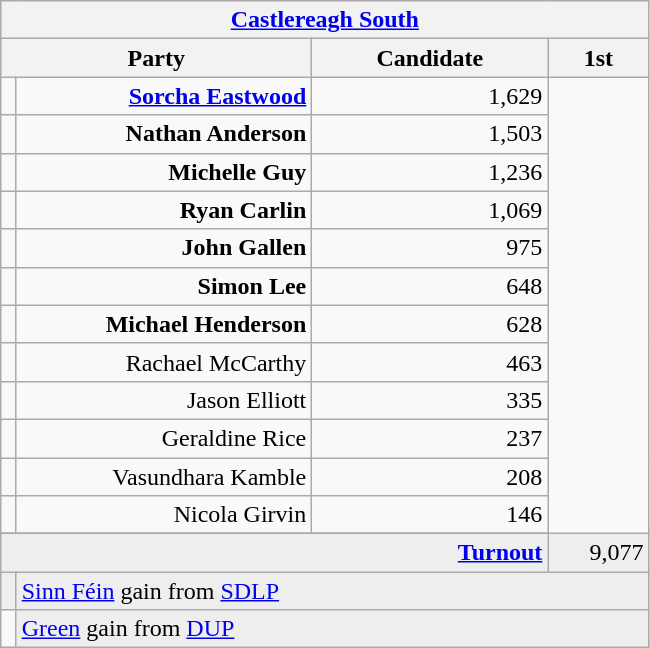<table class="wikitable">
<tr>
<th colspan="4" align="center"><a href='#'>Castlereagh South</a></th>
</tr>
<tr>
<th colspan="2" align="center" width=200>Party</th>
<th width=150>Candidate</th>
<th width=60>1st </th>
</tr>
<tr>
<td></td>
<td align="right"><strong><a href='#'>Sorcha Eastwood</a></strong></td>
<td align="right">1,629</td>
</tr>
<tr>
<td></td>
<td align="right"><strong>Nathan Anderson</strong></td>
<td align="right">1,503</td>
</tr>
<tr>
<td></td>
<td align="right"><strong>Michelle Guy</strong></td>
<td align="right">1,236</td>
</tr>
<tr>
<td></td>
<td align="right"><strong>Ryan Carlin</strong></td>
<td align="right">1,069</td>
</tr>
<tr>
<td></td>
<td align="right"><strong>John Gallen</strong></td>
<td align="right">975</td>
</tr>
<tr>
<td></td>
<td align="right"><strong>Simon Lee</strong></td>
<td align="right">648</td>
</tr>
<tr>
<td></td>
<td align="right"><strong>Michael Henderson</strong></td>
<td align="right">628</td>
</tr>
<tr>
<td></td>
<td align="right">Rachael McCarthy</td>
<td align="right">463</td>
</tr>
<tr>
<td></td>
<td align="right">Jason Elliott</td>
<td align="right">335</td>
</tr>
<tr>
<td></td>
<td align="right">Geraldine Rice</td>
<td align="right">237</td>
</tr>
<tr>
<td></td>
<td align="right">Vasundhara Kamble</td>
<td align="right">208</td>
</tr>
<tr>
<td></td>
<td align="right">Nicola Girvin</td>
<td align="right">146</td>
</tr>
<tr>
</tr>
<tr bgcolor="EEEEEE">
<td colspan=3 align="right"><strong><a href='#'>Turnout</a></strong></td>
<td align="right">9,077</td>
</tr>
<tr bgcolor="EEEEEE">
<td bgcolor=></td>
<td colspan=4 bgcolor="EEEEEE"><a href='#'>Sinn Féin</a> gain from <a href='#'>SDLP</a></td>
</tr>
<tr>
<td bgcolor=></td>
<td colspan=4 bgcolor="EEEEEE"><a href='#'>Green</a> gain from <a href='#'>DUP</a></td>
</tr>
</table>
